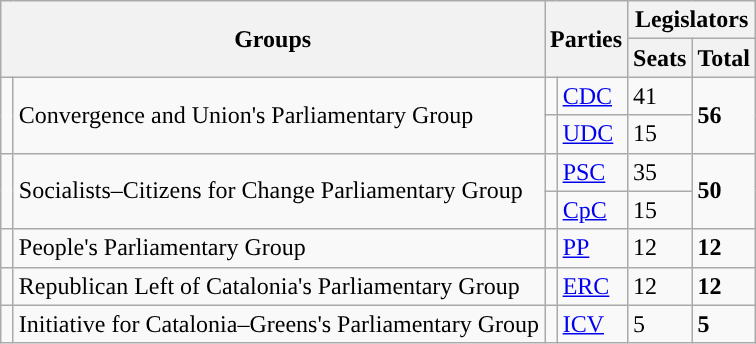<table class="wikitable" style="text-align:left;">
<tr>
<th rowspan="2" colspan="2">Groups</th>
<th rowspan="2" colspan="2">Parties</th>
<th colspan="2">Legislators</th>
</tr>
<tr>
<th>Seats</th>
<th>Total</th>
</tr>
<tr>
<td width="1" rowspan="2"></td>
<td rowspan="2">Convergence and Union's Parliamentary Group</td>
<td width="1" style="color:inherit;background:"></td>
<td align="left"><a href='#'>CDC</a></td>
<td>41</td>
<td rowspan="2"><strong>56</strong></td>
</tr>
<tr>
<td style="color:inherit;background:"></td>
<td align="left"><a href='#'>UDC</a></td>
<td>15</td>
</tr>
<tr>
<td rowspan="2" style="color:inherit;background:"></td>
<td rowspan="2">Socialists–Citizens for Change Parliamentary Group</td>
<td style="color:inherit;background:"></td>
<td align="left"><a href='#'>PSC</a></td>
<td>35</td>
<td rowspan="2"><strong>50</strong></td>
</tr>
<tr>
<td style="color:inherit;background:"></td>
<td align="left"><a href='#'>CpC</a></td>
<td>15</td>
</tr>
<tr>
<td style="color:inherit;background:"></td>
<td>People's Parliamentary Group</td>
<td style="color:inherit;background:"></td>
<td align="left"><a href='#'>PP</a></td>
<td>12</td>
<td><strong>12</strong></td>
</tr>
<tr>
<td style="color:inherit;background:"></td>
<td>Republican Left of Catalonia's Parliamentary Group</td>
<td style="color:inherit;background:"></td>
<td align="left"><a href='#'>ERC</a></td>
<td>12</td>
<td><strong>12</strong></td>
</tr>
<tr>
<td style="color:inherit;background:"></td>
<td>Initiative for Catalonia–Greens's Parliamentary Group</td>
<td style="color:inherit;background:"></td>
<td align="left"><a href='#'>ICV</a></td>
<td>5</td>
<td><strong>5</strong></td>
</tr>
</table>
